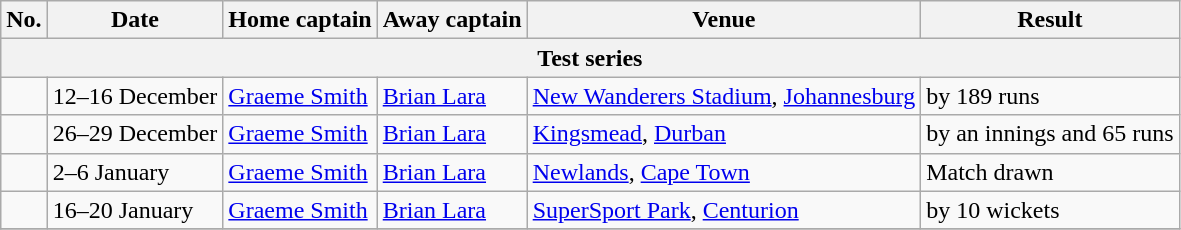<table class="wikitable">
<tr>
<th>No.</th>
<th>Date</th>
<th>Home captain</th>
<th>Away captain</th>
<th>Venue</th>
<th>Result</th>
</tr>
<tr>
<th colspan="6">Test series</th>
</tr>
<tr>
<td></td>
<td>12–16 December</td>
<td><a href='#'>Graeme Smith</a></td>
<td><a href='#'>Brian Lara</a></td>
<td><a href='#'>New Wanderers Stadium</a>, <a href='#'>Johannesburg</a></td>
<td> by 189 runs</td>
</tr>
<tr>
<td></td>
<td>26–29 December</td>
<td><a href='#'>Graeme Smith</a></td>
<td><a href='#'>Brian Lara</a></td>
<td><a href='#'>Kingsmead</a>, <a href='#'>Durban</a></td>
<td> by an innings and 65 runs</td>
</tr>
<tr>
<td></td>
<td>2–6 January</td>
<td><a href='#'>Graeme Smith</a></td>
<td><a href='#'>Brian Lara</a></td>
<td><a href='#'>Newlands</a>, <a href='#'>Cape Town</a></td>
<td>Match drawn</td>
</tr>
<tr>
<td></td>
<td>16–20 January</td>
<td><a href='#'>Graeme Smith</a></td>
<td><a href='#'>Brian Lara</a></td>
<td><a href='#'>SuperSport Park</a>, <a href='#'>Centurion</a></td>
<td> by 10 wickets</td>
</tr>
<tr>
</tr>
</table>
